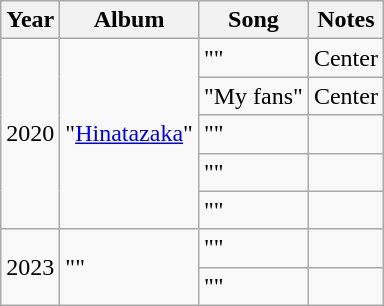<table class="wikitable">
<tr>
<th>Year</th>
<th>Album</th>
<th>Song</th>
<th>Notes</th>
</tr>
<tr>
<td rowspan="5">2020</td>
<td rowspan="5">"<a href='#'>Hinatazaka</a>"</td>
<td>""</td>
<td>Center</td>
</tr>
<tr>
<td>"My fans"</td>
<td>Center</td>
</tr>
<tr>
<td>""</td>
<td></td>
</tr>
<tr>
<td>""</td>
<td></td>
</tr>
<tr>
<td>""</td>
<td></td>
</tr>
<tr>
<td rowspan="2">2023</td>
<td rowspan="2">""</td>
<td>""</td>
<td></td>
</tr>
<tr>
<td>""</td>
<td></td>
</tr>
</table>
